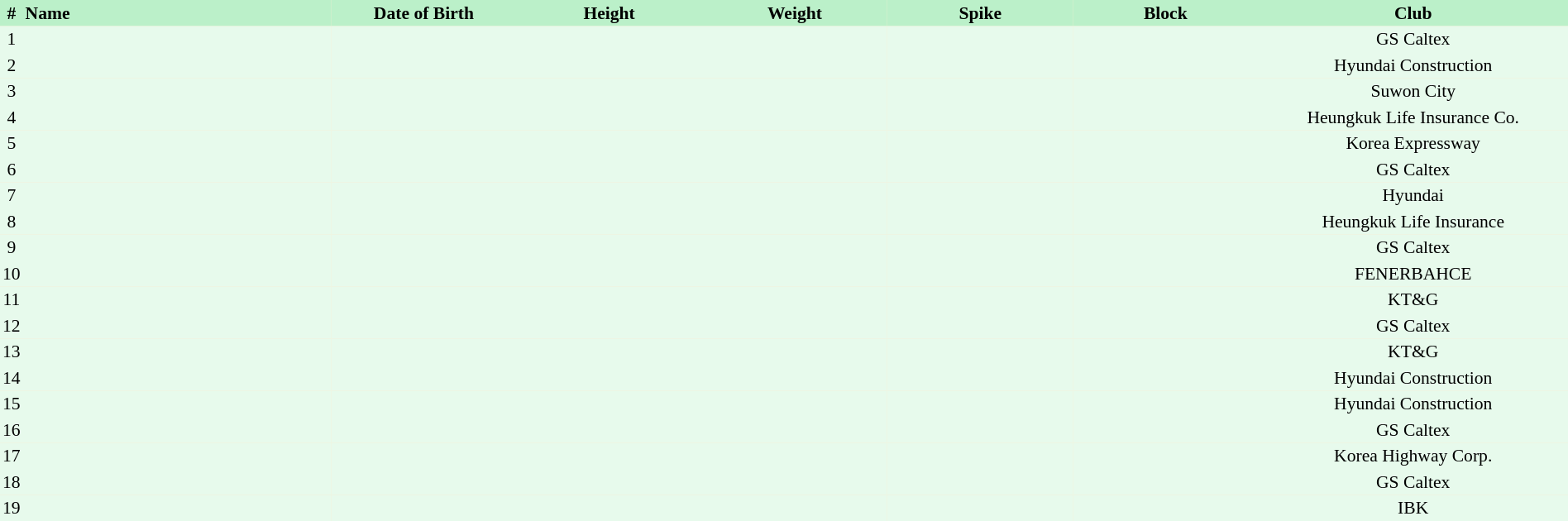<table border=0 cellpadding=2 cellspacing=0  |- bgcolor=#FFECCE style="text-align:center; font-size:90%; width:100%">
<tr bgcolor=#BBF0C9>
<th>#</th>
<th align=left width=20%>Name</th>
<th width=12%>Date of Birth</th>
<th width=12%>Height</th>
<th width=12%>Weight</th>
<th width=12%>Spike</th>
<th width=12%>Block</th>
<th width=20%>Club</th>
</tr>
<tr bgcolor=#E7FAEC>
<td>1</td>
<td align=left></td>
<td align=right></td>
<td></td>
<td></td>
<td></td>
<td></td>
<td>GS Caltex</td>
</tr>
<tr bgcolor=#E7FAEC>
<td>2</td>
<td align=left></td>
<td align=right></td>
<td></td>
<td></td>
<td></td>
<td></td>
<td>Hyundai Construction</td>
</tr>
<tr bgcolor=#E7FAEC>
<td>3</td>
<td align=left></td>
<td align=right></td>
<td></td>
<td></td>
<td></td>
<td></td>
<td>Suwon City</td>
</tr>
<tr bgcolor=#E7FAEC>
<td>4</td>
<td align=left></td>
<td align=right></td>
<td></td>
<td></td>
<td></td>
<td></td>
<td>Heungkuk Life Insurance Co.</td>
</tr>
<tr bgcolor=#E7FAEC>
<td>5</td>
<td align=left></td>
<td align=right></td>
<td></td>
<td></td>
<td></td>
<td></td>
<td>Korea Expressway</td>
</tr>
<tr bgcolor=#E7FAEC>
<td>6</td>
<td align=left></td>
<td align=right></td>
<td></td>
<td></td>
<td></td>
<td></td>
<td>GS Caltex</td>
</tr>
<tr bgcolor=#E7FAEC>
<td>7</td>
<td align=left></td>
<td align=right></td>
<td></td>
<td></td>
<td></td>
<td></td>
<td>Hyundai</td>
</tr>
<tr bgcolor=#E7FAEC>
<td>8</td>
<td align=left></td>
<td align=right></td>
<td></td>
<td></td>
<td></td>
<td></td>
<td>Heungkuk Life Insurance</td>
</tr>
<tr bgcolor=#E7FAEC>
<td>9</td>
<td align=left></td>
<td align=right></td>
<td></td>
<td></td>
<td></td>
<td></td>
<td>GS Caltex</td>
</tr>
<tr bgcolor=#E7FAEC>
<td>10</td>
<td align=left></td>
<td align=right></td>
<td></td>
<td></td>
<td></td>
<td></td>
<td>FENERBAHCE</td>
</tr>
<tr bgcolor=#E7FAEC>
<td>11</td>
<td align=left></td>
<td align=right></td>
<td></td>
<td></td>
<td></td>
<td></td>
<td>KT&G</td>
</tr>
<tr bgcolor=#E7FAEC>
<td>12</td>
<td align=left></td>
<td align=right></td>
<td></td>
<td></td>
<td></td>
<td></td>
<td>GS Caltex</td>
</tr>
<tr bgcolor=#E7FAEC>
<td>13</td>
<td align=left></td>
<td align=right></td>
<td></td>
<td></td>
<td></td>
<td></td>
<td>KT&G</td>
</tr>
<tr bgcolor=#E7FAEC>
<td>14</td>
<td align=left></td>
<td align=right></td>
<td></td>
<td></td>
<td></td>
<td></td>
<td>Hyundai Construction</td>
</tr>
<tr bgcolor=#E7FAEC>
<td>15</td>
<td align=left></td>
<td align=right></td>
<td></td>
<td></td>
<td></td>
<td></td>
<td>Hyundai Construction</td>
</tr>
<tr bgcolor=#E7FAEC>
<td>16</td>
<td align=left></td>
<td align=right></td>
<td></td>
<td></td>
<td></td>
<td></td>
<td>GS Caltex</td>
</tr>
<tr bgcolor=#E7FAEC>
<td>17</td>
<td align=left></td>
<td align=right></td>
<td></td>
<td></td>
<td></td>
<td></td>
<td>Korea Highway Corp.</td>
</tr>
<tr bgcolor=#E7FAEC>
<td>18</td>
<td align=left></td>
<td align=right></td>
<td></td>
<td></td>
<td></td>
<td></td>
<td>GS Caltex</td>
</tr>
<tr bgcolor=#E7FAEC>
<td>19</td>
<td align=left></td>
<td align=right></td>
<td></td>
<td></td>
<td></td>
<td></td>
<td>IBK</td>
</tr>
</table>
